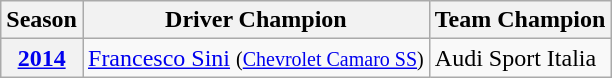<table class="wikitable">
<tr>
<th>Season</th>
<th>Driver Champion</th>
<th>Team Champion</th>
</tr>
<tr>
<th><a href='#'>2014</a></th>
<td> <a href='#'>Francesco Sini</a> <small>(<a href='#'>Chevrolet Camaro SS</a>)</small></td>
<td> Audi Sport Italia</td>
</tr>
</table>
